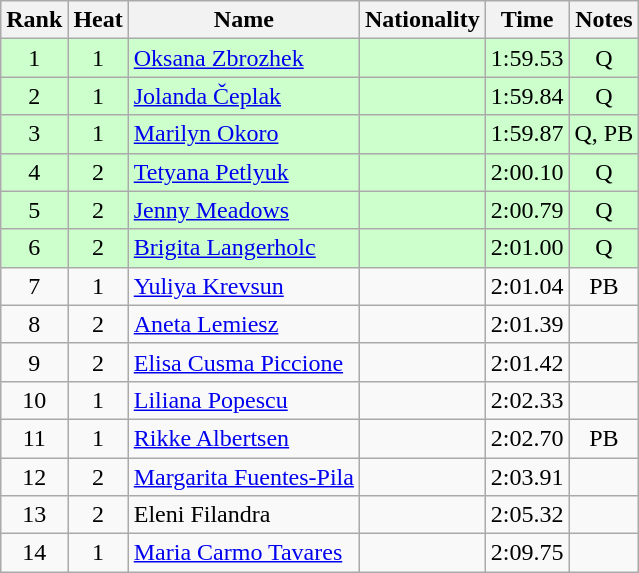<table class="wikitable sortable" style="text-align:center">
<tr>
<th>Rank</th>
<th>Heat</th>
<th>Name</th>
<th>Nationality</th>
<th>Time</th>
<th>Notes</th>
</tr>
<tr bgcolor=ccffcc>
<td>1</td>
<td>1</td>
<td align="left"><a href='#'>Oksana Zbrozhek</a></td>
<td align=left></td>
<td>1:59.53</td>
<td>Q</td>
</tr>
<tr bgcolor=ccffcc>
<td>2</td>
<td>1</td>
<td align="left"><a href='#'>Jolanda Čeplak</a></td>
<td align=left></td>
<td>1:59.84</td>
<td>Q</td>
</tr>
<tr bgcolor=ccffcc>
<td>3</td>
<td>1</td>
<td align="left"><a href='#'>Marilyn Okoro</a></td>
<td align=left></td>
<td>1:59.87</td>
<td>Q, PB</td>
</tr>
<tr bgcolor=ccffcc>
<td>4</td>
<td>2</td>
<td align="left"><a href='#'>Tetyana Petlyuk</a></td>
<td align=left></td>
<td>2:00.10</td>
<td>Q</td>
</tr>
<tr bgcolor=ccffcc>
<td>5</td>
<td>2</td>
<td align="left"><a href='#'>Jenny Meadows</a></td>
<td align=left></td>
<td>2:00.79</td>
<td>Q</td>
</tr>
<tr bgcolor=ccffcc>
<td>6</td>
<td>2</td>
<td align="left"><a href='#'>Brigita Langerholc</a></td>
<td align=left></td>
<td>2:01.00</td>
<td>Q</td>
</tr>
<tr>
<td>7</td>
<td>1</td>
<td align="left"><a href='#'>Yuliya Krevsun</a></td>
<td align=left></td>
<td>2:01.04</td>
<td>PB</td>
</tr>
<tr>
<td>8</td>
<td>2</td>
<td align="left"><a href='#'>Aneta Lemiesz</a></td>
<td align=left></td>
<td>2:01.39</td>
<td></td>
</tr>
<tr>
<td>9</td>
<td>2</td>
<td align="left"><a href='#'>Elisa Cusma Piccione</a></td>
<td align=left></td>
<td>2:01.42</td>
<td></td>
</tr>
<tr>
<td>10</td>
<td>1</td>
<td align="left"><a href='#'>Liliana Popescu</a></td>
<td align=left></td>
<td>2:02.33</td>
<td></td>
</tr>
<tr>
<td>11</td>
<td>1</td>
<td align="left"><a href='#'>Rikke Albertsen</a></td>
<td align=left></td>
<td>2:02.70</td>
<td>PB</td>
</tr>
<tr>
<td>12</td>
<td>2</td>
<td align="left"><a href='#'>Margarita Fuentes-Pila</a></td>
<td align=left></td>
<td>2:03.91</td>
<td></td>
</tr>
<tr>
<td>13</td>
<td>2</td>
<td align="left">Eleni Filandra</td>
<td align=left></td>
<td>2:05.32</td>
<td></td>
</tr>
<tr>
<td>14</td>
<td>1</td>
<td align="left"><a href='#'>Maria Carmo Tavares</a></td>
<td align=left></td>
<td>2:09.75</td>
<td></td>
</tr>
</table>
